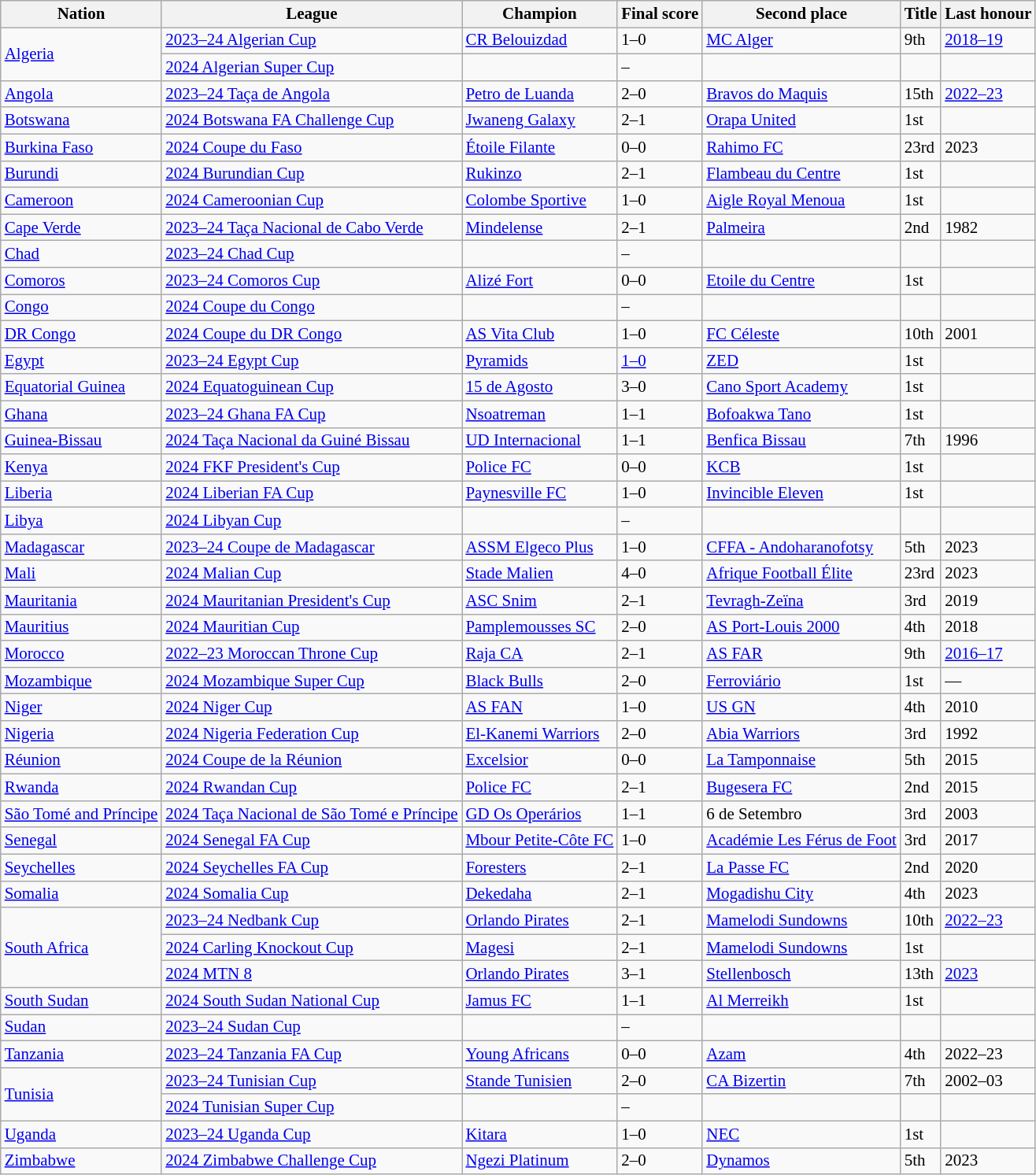<table class=wikitable style="font-size:14px">
<tr>
<th>Nation</th>
<th>League</th>
<th>Champion</th>
<th>Final score</th>
<th>Second place</th>
<th data-sort-type="number">Title</th>
<th>Last honour</th>
</tr>
<tr>
<td align=left rowspan=2> <a href='#'>Algeria</a></td>
<td align=left><a href='#'>2023–24 Algerian Cup</a></td>
<td><a href='#'>CR Belouizdad</a></td>
<td>1–0</td>
<td><a href='#'>MC Alger</a></td>
<td>9th</td>
<td><a href='#'>2018–19</a></td>
</tr>
<tr>
<td align=left><a href='#'>2024 Algerian Super Cup</a></td>
<td></td>
<td>–</td>
<td></td>
<td></td>
<td></td>
</tr>
<tr>
<td align=left rowspan=> <a href='#'>Angola</a></td>
<td align=left><a href='#'>2023–24 Taça de Angola</a></td>
<td><a href='#'>Petro de Luanda</a></td>
<td>2–0</td>
<td><a href='#'>Bravos do Maquis</a></td>
<td>15th</td>
<td><a href='#'>2022–23</a></td>
</tr>
<tr>
<td align=left rowspan=> <a href='#'>Botswana</a></td>
<td align=left><a href='#'>2024 Botswana FA Challenge Cup</a></td>
<td><a href='#'>Jwaneng Galaxy</a></td>
<td>2–1</td>
<td><a href='#'>Orapa United</a></td>
<td>1st</td>
<td></td>
</tr>
<tr>
<td align=left rowspan=> <a href='#'>Burkina Faso</a></td>
<td align=left><a href='#'>2024 Coupe du Faso</a></td>
<td><a href='#'>Étoile Filante</a></td>
<td>0–0 </td>
<td><a href='#'>Rahimo FC</a></td>
<td>23rd</td>
<td>2023</td>
</tr>
<tr>
<td align=left rowspan=> <a href='#'>Burundi</a></td>
<td align=left><a href='#'>2024 Burundian Cup</a></td>
<td><a href='#'>Rukinzo</a></td>
<td>2–1</td>
<td><a href='#'>Flambeau du Centre</a></td>
<td>1st</td>
<td></td>
</tr>
<tr>
<td align=left rowspan=> <a href='#'>Cameroon</a></td>
<td align=left><a href='#'>2024 Cameroonian Cup</a></td>
<td><a href='#'>Colombe Sportive</a></td>
<td>1–0</td>
<td><a href='#'>Aigle Royal Menoua</a></td>
<td>1st</td>
<td></td>
</tr>
<tr>
<td align=left rowspan=> <a href='#'>Cape Verde</a></td>
<td align=left><a href='#'>2023–24 Taça Nacional de Cabo Verde</a></td>
<td><a href='#'>Mindelense</a></td>
<td>2–1</td>
<td><a href='#'>Palmeira</a></td>
<td>2nd</td>
<td>1982</td>
</tr>
<tr>
<td align=left rowspan=> <a href='#'>Chad</a></td>
<td align=left><a href='#'>2023–24 Chad Cup</a></td>
<td></td>
<td>–</td>
<td></td>
<td></td>
<td></td>
</tr>
<tr>
<td align=left rowspan=> <a href='#'>Comoros</a></td>
<td align=left><a href='#'>2023–24 Comoros Cup</a></td>
<td><a href='#'>Alizé Fort</a></td>
<td>0–0 </td>
<td><a href='#'>Etoile du Centre</a></td>
<td>1st</td>
<td></td>
</tr>
<tr>
<td align=left rowspan=> <a href='#'>Congo</a></td>
<td align=left><a href='#'>2024 Coupe du Congo</a></td>
<td></td>
<td>–</td>
<td></td>
<td></td>
<td></td>
</tr>
<tr>
<td align=left rowspan=> <a href='#'>DR Congo</a></td>
<td align=left><a href='#'>2024 Coupe du DR Congo</a></td>
<td><a href='#'>AS Vita Club</a></td>
<td>1–0</td>
<td><a href='#'>FC Céleste</a></td>
<td>10th</td>
<td>2001</td>
</tr>
<tr>
<td align=left rowspan=> <a href='#'>Egypt</a></td>
<td align=left><a href='#'>2023–24 Egypt Cup</a></td>
<td><a href='#'>Pyramids</a></td>
<td><a href='#'>1–0</a></td>
<td><a href='#'>ZED</a></td>
<td>1st</td>
<td></td>
</tr>
<tr>
<td align=left rowspan=> <a href='#'>Equatorial Guinea</a></td>
<td align=left><a href='#'>2024 Equatoguinean Cup</a></td>
<td><a href='#'>15 de Agosto</a></td>
<td>3–0</td>
<td><a href='#'>Cano Sport Academy</a></td>
<td>1st</td>
<td></td>
</tr>
<tr>
<td align=left rowspan=> <a href='#'>Ghana</a></td>
<td align=left><a href='#'>2023–24 Ghana FA Cup</a></td>
<td><a href='#'>Nsoatreman</a></td>
<td>1–1 </td>
<td><a href='#'>Bofoakwa Tano</a></td>
<td>1st</td>
<td></td>
</tr>
<tr>
<td align=left rowspan=> <a href='#'>Guinea-Bissau</a></td>
<td align=left><a href='#'>2024 Taça Nacional da Guiné Bissau</a></td>
<td><a href='#'>UD Internacional</a></td>
<td>1–1 </td>
<td><a href='#'>Benfica Bissau</a></td>
<td>7th</td>
<td>1996</td>
</tr>
<tr>
<td align=left rowspan=> <a href='#'>Kenya</a></td>
<td align=left><a href='#'>2024 FKF President's Cup</a></td>
<td><a href='#'>Police FC</a></td>
<td>0–0 </td>
<td><a href='#'>KCB</a></td>
<td>1st</td>
<td></td>
</tr>
<tr>
<td align=left rowspan=> <a href='#'>Liberia</a></td>
<td align=left><a href='#'>2024 Liberian FA Cup</a></td>
<td><a href='#'>Paynesville FC</a></td>
<td>1–0</td>
<td><a href='#'>Invincible Eleven</a></td>
<td>1st</td>
<td></td>
</tr>
<tr>
<td align=left rowspan=> <a href='#'>Libya</a></td>
<td align=left><a href='#'>2024 Libyan Cup</a></td>
<td></td>
<td>–</td>
<td></td>
<td></td>
<td></td>
</tr>
<tr>
<td align=left rowspan=> <a href='#'>Madagascar</a></td>
<td align=left><a href='#'>2023–24 Coupe de Madagascar</a></td>
<td><a href='#'>ASSM Elgeco Plus</a></td>
<td>1–0</td>
<td><a href='#'>CFFA - Andoharanofotsy</a></td>
<td>5th</td>
<td>2023</td>
</tr>
<tr>
<td align=left rowspan=> <a href='#'>Mali</a></td>
<td align=left><a href='#'>2024 Malian Cup</a></td>
<td><a href='#'>Stade Malien</a></td>
<td>4–0</td>
<td><a href='#'>Afrique Football Élite</a></td>
<td>23rd</td>
<td>2023</td>
</tr>
<tr>
<td align=left rowspan=> <a href='#'>Mauritania</a></td>
<td align=left><a href='#'>2024 Mauritanian President's Cup</a></td>
<td><a href='#'>ASC Snim</a></td>
<td>2–1</td>
<td><a href='#'>Tevragh-Zeïna</a></td>
<td>3rd</td>
<td>2019</td>
</tr>
<tr>
<td align=left rowspan=> <a href='#'>Mauritius</a></td>
<td align=left><a href='#'>2024 Mauritian Cup</a></td>
<td><a href='#'>Pamplemousses SC</a></td>
<td>2–0</td>
<td><a href='#'>AS Port-Louis 2000</a></td>
<td>4th</td>
<td>2018</td>
</tr>
<tr>
<td align=left rowspan=> <a href='#'>Morocco</a></td>
<td align=left><a href='#'>2022–23 Moroccan Throne Cup</a></td>
<td><a href='#'>Raja CA</a></td>
<td>2–1</td>
<td><a href='#'>AS FAR</a></td>
<td>9th</td>
<td><a href='#'>2016–17</a></td>
</tr>
<tr>
<td align=left rowspan=> <a href='#'>Mozambique</a></td>
<td align=left><a href='#'>2024 Mozambique Super Cup</a></td>
<td><a href='#'>Black Bulls</a></td>
<td>2–0</td>
<td><a href='#'>Ferroviário</a></td>
<td>1st</td>
<td>—</td>
</tr>
<tr>
<td align=left rowspan=> <a href='#'>Niger</a></td>
<td align=left><a href='#'>2024 Niger Cup</a></td>
<td><a href='#'>AS FAN</a></td>
<td>1–0</td>
<td><a href='#'>US GN</a></td>
<td>4th</td>
<td>2010</td>
</tr>
<tr>
<td align=left rowspan=> <a href='#'>Nigeria</a></td>
<td align=left><a href='#'>2024 Nigeria Federation Cup</a></td>
<td><a href='#'>El-Kanemi Warriors</a></td>
<td>2–0</td>
<td><a href='#'>Abia Warriors</a></td>
<td>3rd</td>
<td>1992</td>
</tr>
<tr>
<td align=left rowspan=> <a href='#'>Réunion</a></td>
<td align=left><a href='#'>2024 Coupe de la Réunion</a></td>
<td><a href='#'>Excelsior</a></td>
<td>0–0 </td>
<td><a href='#'>La Tamponnaise</a></td>
<td>5th</td>
<td>2015</td>
</tr>
<tr>
<td align=left rowspan=> <a href='#'>Rwanda</a></td>
<td align=left><a href='#'>2024 Rwandan Cup</a></td>
<td><a href='#'>Police FC</a></td>
<td>2–1</td>
<td><a href='#'>Bugesera FC</a></td>
<td>2nd</td>
<td>2015</td>
</tr>
<tr>
<td align=left rowspan=> <a href='#'>São Tomé and Príncipe</a></td>
<td align=left><a href='#'>2024 Taça Nacional de São Tomé e Príncipe</a></td>
<td><a href='#'>GD Os Operários</a></td>
<td>1–1 </td>
<td>6 de Setembro</td>
<td>3rd</td>
<td>2003</td>
</tr>
<tr>
<td align=left rowspan=> <a href='#'>Senegal</a></td>
<td align=left><a href='#'>2024 Senegal FA Cup</a></td>
<td><a href='#'>Mbour Petite-Côte FC</a></td>
<td>1–0</td>
<td><a href='#'>Académie Les Férus de Foot</a></td>
<td>3rd</td>
<td>2017</td>
</tr>
<tr>
<td align=left rowspan=> <a href='#'>Seychelles</a></td>
<td align=left><a href='#'>2024 Seychelles FA Cup</a></td>
<td><a href='#'>Foresters</a></td>
<td>2–1</td>
<td><a href='#'>La Passe FC</a></td>
<td>2nd</td>
<td>2020</td>
</tr>
<tr>
<td align=left rowspan=> <a href='#'>Somalia</a></td>
<td align=left><a href='#'>2024 Somalia Cup</a></td>
<td><a href='#'>Dekedaha</a></td>
<td>2–1</td>
<td><a href='#'>Mogadishu City</a></td>
<td>4th</td>
<td>2023</td>
</tr>
<tr>
<td align=left rowspan=3> <a href='#'>South Africa</a></td>
<td align=left><a href='#'>2023–24 Nedbank Cup</a></td>
<td><a href='#'>Orlando Pirates</a></td>
<td>2–1</td>
<td><a href='#'>Mamelodi Sundowns</a></td>
<td>10th</td>
<td><a href='#'>2022–23</a></td>
</tr>
<tr>
<td align=left><a href='#'>2024 Carling Knockout Cup</a></td>
<td><a href='#'>Magesi</a></td>
<td>2–1</td>
<td><a href='#'>Mamelodi Sundowns</a></td>
<td>1st</td>
<td></td>
</tr>
<tr>
<td align=left><a href='#'>2024 MTN 8</a></td>
<td><a href='#'>Orlando Pirates</a></td>
<td>3–1</td>
<td><a href='#'>Stellenbosch</a></td>
<td>13th</td>
<td><a href='#'>2023</a></td>
</tr>
<tr>
<td align=left rowspan=> <a href='#'>South Sudan</a></td>
<td align=left><a href='#'>2024 South Sudan National Cup</a></td>
<td><a href='#'>Jamus FC</a></td>
<td>1–1 </td>
<td><a href='#'>Al Merreikh</a></td>
<td>1st</td>
<td></td>
</tr>
<tr>
<td align=left rowspan=> <a href='#'>Sudan</a></td>
<td align=left><a href='#'>2023–24 Sudan Cup</a></td>
<td></td>
<td>–</td>
<td></td>
<td></td>
<td></td>
</tr>
<tr>
<td align=left rowspan=> <a href='#'>Tanzania</a></td>
<td align=left><a href='#'>2023–24 Tanzania FA Cup</a></td>
<td><a href='#'>Young Africans</a></td>
<td>0–0 </td>
<td><a href='#'>Azam</a></td>
<td>4th</td>
<td>2022–23</td>
</tr>
<tr>
<td align=left rowspan=2> <a href='#'>Tunisia</a></td>
<td align=left><a href='#'>2023–24 Tunisian Cup</a></td>
<td><a href='#'>Stande Tunisien</a></td>
<td>2–0</td>
<td><a href='#'>CA Bizertin</a></td>
<td>7th</td>
<td>2002–03</td>
</tr>
<tr>
<td align=left><a href='#'>2024 Tunisian Super Cup</a></td>
<td></td>
<td>–</td>
<td></td>
<td></td>
<td></td>
</tr>
<tr>
<td align=left rowspan=> <a href='#'>Uganda</a></td>
<td align=left><a href='#'>2023–24 Uganda Cup</a></td>
<td><a href='#'>Kitara</a></td>
<td>1–0</td>
<td><a href='#'>NEC</a></td>
<td>1st</td>
<td></td>
</tr>
<tr>
<td align=left rowspan=> <a href='#'>Zimbabwe</a></td>
<td align=left><a href='#'>2024 Zimbabwe Challenge Cup</a></td>
<td><a href='#'>Ngezi Platinum</a></td>
<td>2–0</td>
<td><a href='#'>Dynamos</a></td>
<td>5th</td>
<td>2023</td>
</tr>
</table>
